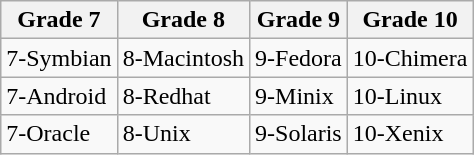<table class="wikitable">
<tr>
<th>Grade 7</th>
<th>Grade 8</th>
<th>Grade 9</th>
<th>Grade 10</th>
</tr>
<tr>
<td>7-Symbian</td>
<td>8-Macintosh</td>
<td>9-Fedora</td>
<td>10-Chimera</td>
</tr>
<tr>
<td>7-Android</td>
<td>8-Redhat</td>
<td>9-Minix</td>
<td>10-Linux</td>
</tr>
<tr>
<td>7-Oracle</td>
<td>8-Unix</td>
<td>9-Solaris</td>
<td>10-Xenix</td>
</tr>
</table>
